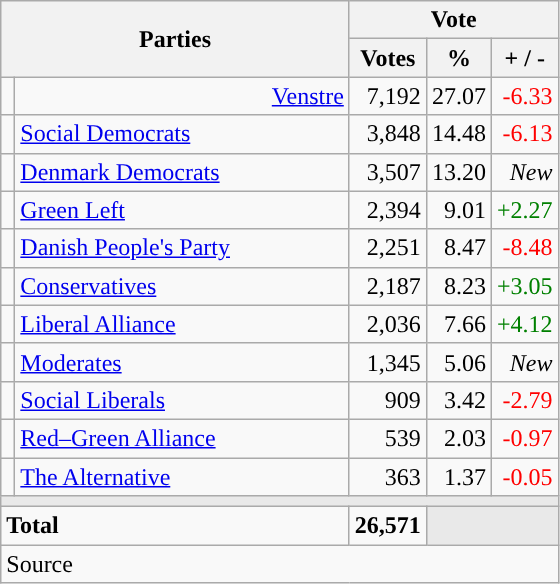<table class="wikitable" style="text-align:right;">
<tr>
<th style="text-align:centre;" rowspan="2" colspan="2" width="225">Parties</th>
<th colspan="3">Vote</th>
</tr>
<tr>
<th width="15">Votes</th>
<th width="15">%</th>
<th width="15">+ / -</th>
</tr>
<tr>
<td width=2 bgcolor=></td>
<td><a href='#'>Venstre</a></td>
<td>7,192</td>
<td>27.07</td>
<td style=color:red;>-6.33</td>
</tr>
<tr>
<td width=2 bgcolor=></td>
<td align=left><a href='#'>Social Democrats</a></td>
<td>3,848</td>
<td>14.48</td>
<td style=color:red;>-6.13</td>
</tr>
<tr>
<td width=2 bgcolor=></td>
<td align=left><a href='#'>Denmark Democrats</a></td>
<td>3,507</td>
<td>13.20</td>
<td><em>New</em></td>
</tr>
<tr>
<td width=2 bgcolor=></td>
<td align=left><a href='#'>Green Left</a></td>
<td>2,394</td>
<td>9.01</td>
<td style=color:green;>+2.27</td>
</tr>
<tr>
<td width=2 bgcolor=></td>
<td align=left><a href='#'>Danish People's Party</a></td>
<td>2,251</td>
<td>8.47</td>
<td style=color:red;>-8.48</td>
</tr>
<tr>
<td width=2 bgcolor=></td>
<td align=left><a href='#'>Conservatives</a></td>
<td>2,187</td>
<td>8.23</td>
<td style=color:green;>+3.05</td>
</tr>
<tr>
<td width=2 bgcolor=></td>
<td align=left><a href='#'>Liberal Alliance</a></td>
<td>2,036</td>
<td>7.66</td>
<td style=color:green;>+4.12</td>
</tr>
<tr>
<td width=2 bgcolor=></td>
<td align=left><a href='#'>Moderates</a></td>
<td>1,345</td>
<td>5.06</td>
<td><em>New</em></td>
</tr>
<tr>
<td width=2 bgcolor=></td>
<td align=left><a href='#'>Social Liberals</a></td>
<td>909</td>
<td>3.42</td>
<td style=color:red;>-2.79</td>
</tr>
<tr>
<td width=2 bgcolor=></td>
<td align=left><a href='#'>Red–Green Alliance</a></td>
<td>539</td>
<td>2.03</td>
<td style=color:red;>-0.97</td>
</tr>
<tr>
<td width=2 bgcolor=></td>
<td align=left><a href='#'>The Alternative</a></td>
<td>363</td>
<td>1.37</td>
<td style=color:red;>-0.05</td>
</tr>
<tr>
<td colspan="7" bgcolor="#E9E9E9"></td>
</tr>
<tr>
<td align="left" colspan="2"><strong>Total</strong></td>
<td><strong>26,571</strong></td>
<td bgcolor=#E9E9E9 colspan=2></td>
</tr>
<tr>
<td align="left" colspan="6">Source</td>
</tr>
</table>
